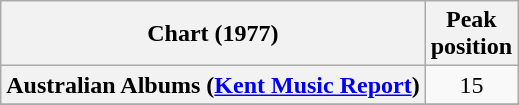<table class="wikitable sortable plainrowheaders">
<tr>
<th>Chart (1977)</th>
<th>Peak<br>position</th>
</tr>
<tr>
<th scope="row">Australian Albums (<a href='#'>Kent Music Report</a>)</th>
<td align="center">15</td>
</tr>
<tr>
</tr>
<tr>
</tr>
<tr>
</tr>
<tr>
</tr>
<tr>
</tr>
<tr>
</tr>
</table>
